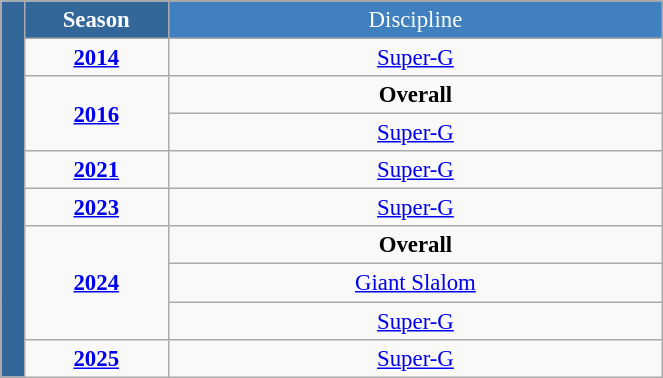<table class="wikitable"  style="font-size:95%; text-align:center; border:gray solid 1px; width:35%;">
<tr style="background:#369; color:white;">
<td rowspan="11" style="width:1%;"></td>
<td rowspan="2" style="width:5%;"><strong>Season</strong></td>
</tr>
<tr style="background:#4180be; color:white;">
<td style="width:25%;">Discipline</td>
</tr>
<tr>
<td><strong><a href='#'>2014</a></strong></td>
<td><a href='#'>Super-G</a></td>
</tr>
<tr>
<td rowspan="2"><strong><a href='#'>2016</a></strong></td>
<td><strong>Overall</strong></td>
</tr>
<tr>
<td><a href='#'>Super-G</a></td>
</tr>
<tr>
<td><strong><a href='#'>2021</a></strong></td>
<td><a href='#'>Super-G</a></td>
</tr>
<tr>
<td><strong><a href='#'>2023</a></strong></td>
<td><a href='#'>Super-G</a></td>
</tr>
<tr>
<td rowspan="3"><strong><a href='#'>2024</a></strong></td>
<td><strong>Overall</strong></td>
</tr>
<tr>
<td><a href='#'>Giant Slalom</a></td>
</tr>
<tr>
<td><a href='#'>Super-G</a></td>
</tr>
<tr>
<td><strong><a href='#'>2025</a></strong></td>
<td><a href='#'>Super-G</a></td>
</tr>
</table>
